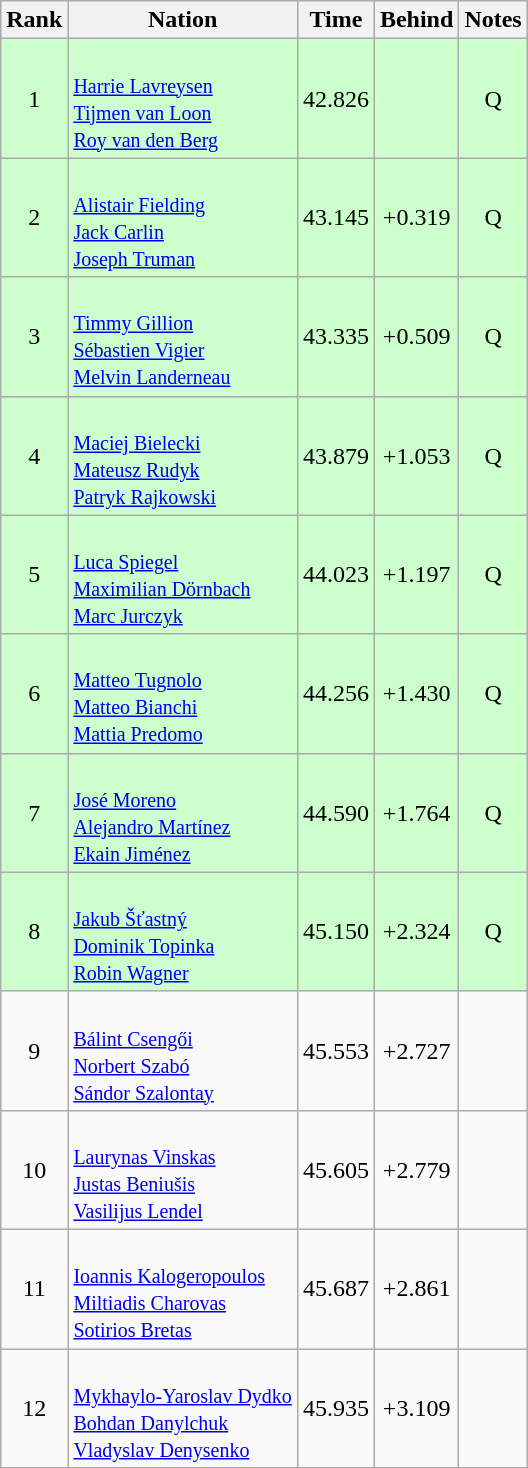<table class="wikitable sortable" style="text-align:center">
<tr>
<th>Rank</th>
<th>Nation</th>
<th>Time</th>
<th>Behind</th>
<th>Notes</th>
</tr>
<tr bgcolor=ccffcc>
<td>1</td>
<td align=left><br><small><a href='#'>Harrie Lavreysen</a><br><a href='#'>Tijmen van Loon</a><br><a href='#'>Roy van den Berg</a></small></td>
<td>42.826</td>
<td></td>
<td>Q</td>
</tr>
<tr bgcolor=ccffcc>
<td>2</td>
<td align=left><br><small><a href='#'>Alistair Fielding</a><br><a href='#'>Jack Carlin</a><br><a href='#'>Joseph Truman</a></small></td>
<td>43.145</td>
<td>+0.319</td>
<td>Q</td>
</tr>
<tr bgcolor=ccffcc>
<td>3</td>
<td align=left><br><small><a href='#'>Timmy Gillion</a><br><a href='#'>Sébastien Vigier</a><br><a href='#'>Melvin Landerneau</a></small></td>
<td>43.335</td>
<td>+0.509</td>
<td>Q</td>
</tr>
<tr bgcolor=ccffcc>
<td>4</td>
<td align=left><br><small><a href='#'>Maciej Bielecki</a><br><a href='#'>Mateusz Rudyk</a><br><a href='#'>Patryk Rajkowski</a></small></td>
<td>43.879</td>
<td>+1.053</td>
<td>Q</td>
</tr>
<tr bgcolor=ccffcc>
<td>5</td>
<td align=left><br><small><a href='#'>Luca Spiegel</a><br><a href='#'>Maximilian Dörnbach</a><br><a href='#'>Marc Jurczyk</a></small></td>
<td>44.023</td>
<td>+1.197</td>
<td>Q</td>
</tr>
<tr bgcolor=ccffcc>
<td>6</td>
<td align=left><br><small><a href='#'>Matteo Tugnolo</a><br><a href='#'>Matteo Bianchi</a><br><a href='#'>Mattia Predomo</a></small></td>
<td>44.256</td>
<td>+1.430</td>
<td>Q</td>
</tr>
<tr bgcolor=ccffcc>
<td>7</td>
<td align=left><br><small><a href='#'>José Moreno</a><br><a href='#'>Alejandro Martínez</a><br><a href='#'>Ekain Jiménez</a></small></td>
<td>44.590</td>
<td>+1.764</td>
<td>Q</td>
</tr>
<tr bgcolor=ccffcc>
<td>8</td>
<td align=left><br><small><a href='#'>Jakub Šťastný</a><br><a href='#'>Dominik Topinka</a><br><a href='#'>Robin Wagner</a></small></td>
<td>45.150</td>
<td>+2.324</td>
<td>Q</td>
</tr>
<tr>
<td>9</td>
<td align=left><br><small><a href='#'>Bálint Csengői</a><br><a href='#'>Norbert Szabó</a><br><a href='#'>Sándor Szalontay</a></small></td>
<td>45.553</td>
<td>+2.727</td>
<td></td>
</tr>
<tr>
<td>10</td>
<td align=left><br><small><a href='#'>Laurynas Vinskas</a><br><a href='#'>Justas Beniušis</a><br><a href='#'>Vasilijus Lendel</a></small></td>
<td>45.605</td>
<td>+2.779</td>
<td></td>
</tr>
<tr>
<td>11</td>
<td align=left><br><small><a href='#'>Ioannis Kalogeropoulos</a><br><a href='#'>Miltiadis Charovas</a><br><a href='#'>Sotirios Bretas</a></small></td>
<td>45.687</td>
<td>+2.861</td>
<td></td>
</tr>
<tr>
<td>12</td>
<td align=left><br><small><a href='#'>Mykhaylo-Yaroslav Dydko</a><br><a href='#'>Bohdan Danylchuk</a><br><a href='#'>Vladyslav Denysenko</a></small></td>
<td>45.935</td>
<td>+3.109</td>
<td></td>
</tr>
</table>
